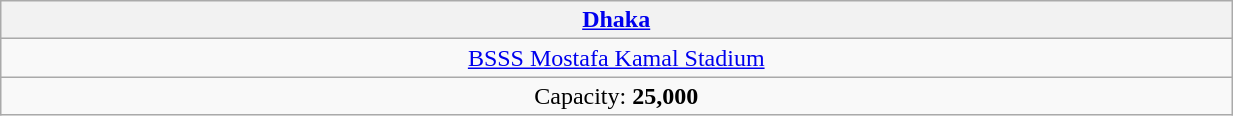<table class="wikitable" style=text-align:center;">
<tr>
<th width="25%"><a href='#'>Dhaka</a></th>
</tr>
<tr>
<td><a href='#'>BSSS Mostafa Kamal Stadium</a></td>
</tr>
<tr>
<td>Capacity: <strong>25,000</strong></td>
</tr>
</table>
